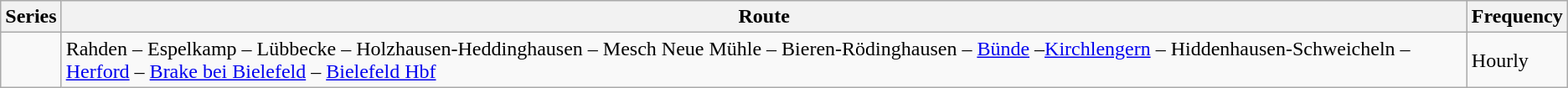<table class="wikitable vatop">
<tr>
<th>Series</th>
<th>Route</th>
<th>Frequency</th>
</tr>
<tr>
<td></td>
<td>Rahden – Espelkamp – Lübbecke – Holzhausen-Heddinghausen – Mesch Neue Mühle – Bieren-Rödinghausen – <a href='#'>Bünde</a> –<a href='#'>Kirchlengern</a> – Hiddenhausen-Schweicheln – <a href='#'>Herford</a> – <a href='#'>Brake bei Bielefeld</a> – <a href='#'>Bielefeld Hbf</a></td>
<td>Hourly</td>
</tr>
</table>
